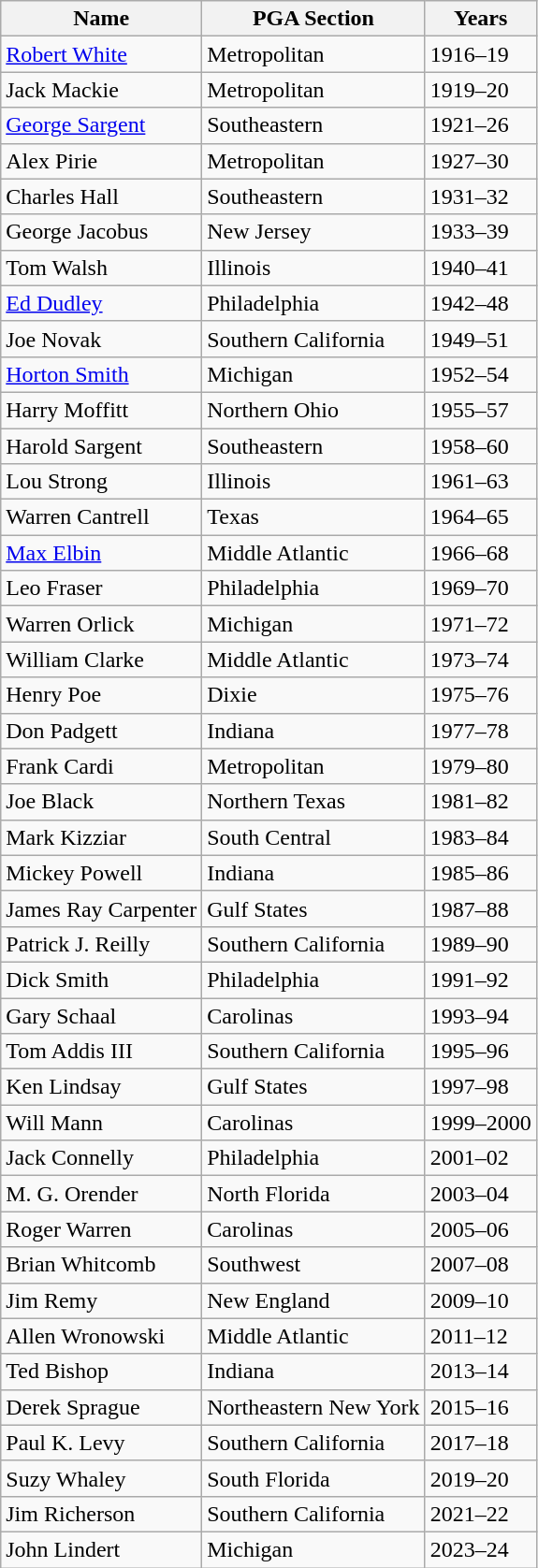<table class="wikitable sortable">
<tr>
<th>Name</th>
<th>PGA Section</th>
<th>Years</th>
</tr>
<tr>
<td><a href='#'>Robert White</a></td>
<td>Metropolitan</td>
<td>1916–19</td>
</tr>
<tr>
<td>Jack Mackie</td>
<td>Metropolitan</td>
<td>1919–20</td>
</tr>
<tr>
<td><a href='#'>George Sargent</a></td>
<td>Southeastern</td>
<td>1921–26</td>
</tr>
<tr>
<td>Alex Pirie</td>
<td>Metropolitan</td>
<td>1927–30</td>
</tr>
<tr>
<td>Charles Hall</td>
<td>Southeastern</td>
<td>1931–32</td>
</tr>
<tr>
<td>George Jacobus</td>
<td>New Jersey</td>
<td>1933–39</td>
</tr>
<tr>
<td>Tom Walsh</td>
<td>Illinois</td>
<td>1940–41</td>
</tr>
<tr>
<td><a href='#'>Ed Dudley</a></td>
<td>Philadelphia</td>
<td>1942–48</td>
</tr>
<tr>
<td>Joe Novak</td>
<td>Southern California</td>
<td>1949–51</td>
</tr>
<tr>
<td><a href='#'>Horton Smith</a></td>
<td>Michigan</td>
<td>1952–54</td>
</tr>
<tr>
<td>Harry Moffitt</td>
<td>Northern Ohio</td>
<td>1955–57</td>
</tr>
<tr>
<td>Harold Sargent</td>
<td>Southeastern</td>
<td>1958–60</td>
</tr>
<tr>
<td>Lou Strong</td>
<td>Illinois</td>
<td>1961–63</td>
</tr>
<tr>
<td>Warren Cantrell</td>
<td>Texas</td>
<td>1964–65</td>
</tr>
<tr>
<td><a href='#'>Max Elbin</a></td>
<td>Middle Atlantic</td>
<td>1966–68</td>
</tr>
<tr>
<td>Leo Fraser</td>
<td>Philadelphia</td>
<td>1969–70</td>
</tr>
<tr>
<td>Warren Orlick</td>
<td>Michigan</td>
<td>1971–72</td>
</tr>
<tr>
<td>William Clarke</td>
<td>Middle Atlantic</td>
<td>1973–74</td>
</tr>
<tr>
<td>Henry Poe</td>
<td>Dixie</td>
<td>1975–76</td>
</tr>
<tr>
<td>Don Padgett</td>
<td>Indiana</td>
<td>1977–78</td>
</tr>
<tr>
<td>Frank Cardi</td>
<td>Metropolitan</td>
<td>1979–80</td>
</tr>
<tr>
<td>Joe Black</td>
<td>Northern Texas</td>
<td>1981–82</td>
</tr>
<tr>
<td>Mark Kizziar</td>
<td>South Central</td>
<td>1983–84</td>
</tr>
<tr>
<td>Mickey Powell</td>
<td>Indiana</td>
<td>1985–86</td>
</tr>
<tr>
<td>James Ray Carpenter</td>
<td>Gulf States</td>
<td>1987–88</td>
</tr>
<tr>
<td>Patrick J. Reilly</td>
<td>Southern California</td>
<td>1989–90</td>
</tr>
<tr>
<td>Dick Smith</td>
<td>Philadelphia</td>
<td>1991–92</td>
</tr>
<tr>
<td>Gary Schaal</td>
<td>Carolinas</td>
<td>1993–94</td>
</tr>
<tr>
<td>Tom Addis III</td>
<td>Southern California</td>
<td>1995–96</td>
</tr>
<tr>
<td>Ken Lindsay</td>
<td>Gulf States</td>
<td>1997–98</td>
</tr>
<tr>
<td>Will Mann</td>
<td>Carolinas</td>
<td>1999–2000</td>
</tr>
<tr>
<td>Jack Connelly</td>
<td>Philadelphia</td>
<td>2001–02</td>
</tr>
<tr>
<td>M. G. Orender</td>
<td>North Florida</td>
<td>2003–04</td>
</tr>
<tr>
<td>Roger Warren</td>
<td>Carolinas</td>
<td>2005–06</td>
</tr>
<tr>
<td>Brian Whitcomb</td>
<td>Southwest</td>
<td>2007–08</td>
</tr>
<tr>
<td>Jim Remy</td>
<td>New England</td>
<td>2009–10</td>
</tr>
<tr>
<td>Allen Wronowski</td>
<td>Middle Atlantic</td>
<td>2011–12</td>
</tr>
<tr>
<td>Ted Bishop</td>
<td>Indiana</td>
<td>2013–14</td>
</tr>
<tr>
<td>Derek Sprague</td>
<td>Northeastern New York</td>
<td>2015–16</td>
</tr>
<tr>
<td>Paul K. Levy</td>
<td>Southern California</td>
<td>2017–18</td>
</tr>
<tr>
<td>Suzy Whaley</td>
<td>South Florida</td>
<td>2019–20</td>
</tr>
<tr>
<td>Jim Richerson</td>
<td>Southern California</td>
<td>2021–22</td>
</tr>
<tr>
<td>John Lindert</td>
<td>Michigan</td>
<td>2023–24</td>
</tr>
</table>
